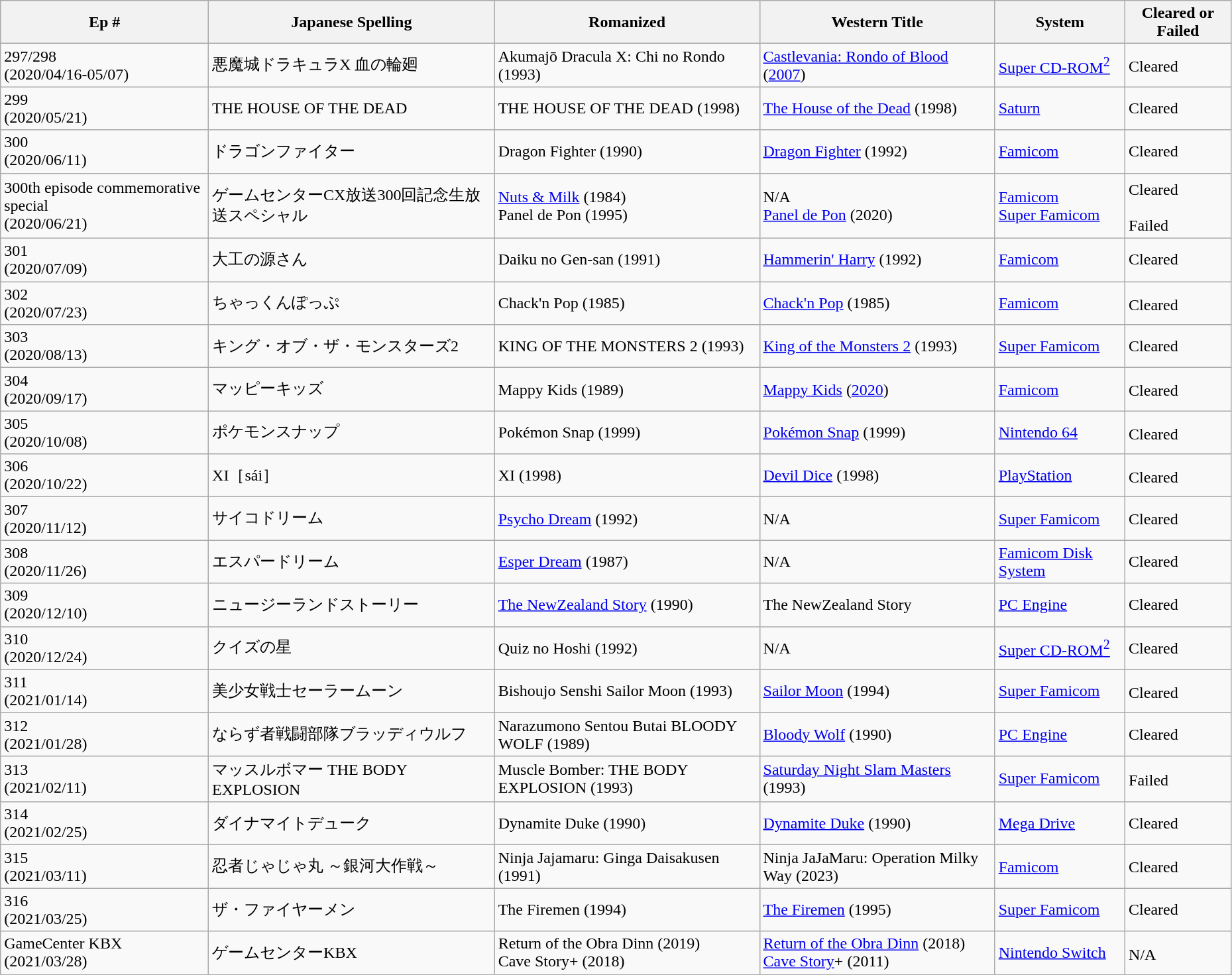<table class="wikitable" style="width:98%;">
<tr>
<th>Ep #</th>
<th>Japanese Spelling</th>
<th>Romanized</th>
<th>Western Title</th>
<th>System</th>
<th>Cleared or Failed</th>
</tr>
<tr>
<td>297/298<br>(2020/04/16-05/07)</td>
<td>悪魔城ドラキュラX 血の輪廻</td>
<td>Akumajō Dracula X: Chi no Rondo (1993)</td>
<td><a href='#'>Castlevania: Rondo of Blood</a> (<a href='#'>2007</a>)</td>
<td><a href='#'>Super CD-ROM<sup>2</sup></a></td>
<td>Cleared<sup></sup></td>
</tr>
<tr>
<td>299<br>(2020/05/21)</td>
<td>THE HOUSE OF THE DEAD</td>
<td>THE HOUSE OF THE DEAD (1998)</td>
<td><a href='#'>The House of the Dead</a> (1998)</td>
<td><a href='#'>Saturn</a></td>
<td>Cleared</td>
</tr>
<tr>
<td>300<br>(2020/06/11)</td>
<td>ドラゴンファイター</td>
<td>Dragon Fighter (1990)</td>
<td><a href='#'>Dragon Fighter</a> (1992)</td>
<td><a href='#'>Famicom</a></td>
<td>Cleared</td>
</tr>
<tr>
<td>300th episode commemorative special<br>(2020/06/21)</td>
<td>ゲームセンターCX放送300回記念生放送スペシャル</td>
<td><a href='#'>Nuts & Milk</a> (1984)<br>Panel de Pon (1995)</td>
<td>N/A<br><a href='#'>Panel de Pon</a> (2020)</td>
<td><a href='#'>Famicom</a><br><a href='#'>Super Famicom</a></td>
<td>Cleared<sup></sup><br><br>Failed</td>
</tr>
<tr>
<td>301<br>(2020/07/09)</td>
<td>大工の源さん</td>
<td>Daiku no Gen-san (1991)</td>
<td><a href='#'>Hammerin' Harry</a> (1992)</td>
<td><a href='#'>Famicom</a></td>
<td>Cleared</td>
</tr>
<tr>
<td>302<br>(2020/07/23)</td>
<td>ちゃっくんぽっぷ</td>
<td>Chack'n Pop (1985)</td>
<td><a href='#'>Chack'n Pop</a> (1985)</td>
<td><a href='#'>Famicom</a></td>
<td>Cleared<sup></sup></td>
</tr>
<tr>
<td>303<br>(2020/08/13)</td>
<td>キング・オブ・ザ・モンスターズ2</td>
<td>KING OF THE MONSTERS 2 (1993)</td>
<td><a href='#'>King of the Monsters 2</a> (1993)</td>
<td><a href='#'>Super Famicom</a></td>
<td>Cleared</td>
</tr>
<tr>
<td>304<br>(2020/09/17)</td>
<td>マッピーキッズ</td>
<td>Mappy Kids (1989)</td>
<td><a href='#'>Mappy Kids</a> (<a href='#'>2020</a>)</td>
<td><a href='#'>Famicom</a></td>
<td>Cleared<sup></sup></td>
</tr>
<tr>
<td>305<br>(2020/10/08)</td>
<td>ポケモンスナップ</td>
<td>Pokémon Snap (1999)</td>
<td><a href='#'>Pokémon Snap</a> (1999)</td>
<td><a href='#'>Nintendo 64</a></td>
<td>Cleared<sup></sup></td>
</tr>
<tr>
<td>306<br>(2020/10/22)</td>
<td>XI［sái］</td>
<td>XI (1998)</td>
<td><a href='#'>Devil Dice</a> (1998)</td>
<td><a href='#'>PlayStation</a></td>
<td>Cleared<sup></sup></td>
</tr>
<tr>
<td>307<br>(2020/11/12)</td>
<td>サイコドリーム</td>
<td><a href='#'>Psycho Dream</a> (1992)</td>
<td>N/A</td>
<td><a href='#'>Super Famicom</a></td>
<td>Cleared</td>
</tr>
<tr>
<td>308<br>(2020/11/26)</td>
<td>エスパードリーム</td>
<td><a href='#'>Esper Dream</a> (1987)</td>
<td>N/A</td>
<td><a href='#'>Famicom Disk System</a></td>
<td>Cleared</td>
</tr>
<tr>
<td>309<br>(2020/12/10)</td>
<td>ニュージーランドストーリー</td>
<td><a href='#'>The NewZealand Story</a> (1990)</td>
<td>The NewZealand Story</td>
<td><a href='#'>PC Engine</a></td>
<td>Cleared</td>
</tr>
<tr>
<td>310<br>(2020/12/24)</td>
<td>クイズの星</td>
<td>Quiz no Hoshi (1992)</td>
<td>N/A</td>
<td><a href='#'>Super CD-ROM<sup>2</sup></a></td>
<td>Cleared</td>
</tr>
<tr>
<td>311<br>(2021/01/14)</td>
<td>美少女戦士セーラームーン</td>
<td>Bishoujo Senshi Sailor Moon (1993)</td>
<td><a href='#'>Sailor Moon</a> (1994)</td>
<td><a href='#'>Super Famicom</a></td>
<td>Cleared<sup></sup></td>
</tr>
<tr>
<td>312<br>(2021/01/28)</td>
<td>ならず者戦闘部隊ブラッディウルフ</td>
<td>Narazumono Sentou Butai BLOODY WOLF (1989)</td>
<td><a href='#'>Bloody Wolf</a> (1990)</td>
<td><a href='#'>PC Engine</a></td>
<td>Cleared</td>
</tr>
<tr>
<td>313<br>(2021/02/11)</td>
<td>マッスルボマー THE BODY EXPLOSION</td>
<td>Muscle Bomber: THE BODY EXPLOSION (1993)</td>
<td><a href='#'>Saturday Night Slam Masters</a> (1993)</td>
<td><a href='#'>Super Famicom</a></td>
<td>Failed<sup></sup></td>
</tr>
<tr>
<td>314<br>(2021/02/25)</td>
<td>ダイナマイトデューク</td>
<td>Dynamite Duke (1990)</td>
<td><a href='#'>Dynamite Duke</a> (1990)</td>
<td><a href='#'>Mega Drive</a></td>
<td>Cleared</td>
</tr>
<tr>
<td>315<br>(2021/03/11)</td>
<td>忍者じゃじゃ丸 ～銀河大作戦～</td>
<td>Ninja Jajamaru: Ginga Daisakusen (1991)</td>
<td>Ninja JaJaMaru: Operation Milky Way (2023)</td>
<td><a href='#'>Famicom</a></td>
<td>Cleared</td>
</tr>
<tr>
<td>316<br>(2021/03/25)</td>
<td>ザ・ファイヤーメン</td>
<td>The Firemen (1994)</td>
<td><a href='#'>The Firemen</a> (1995)</td>
<td><a href='#'>Super Famicom</a></td>
<td>Cleared</td>
</tr>
<tr>
<td>GameCenter KBX<br>(2021/03/28)</td>
<td>ゲームセンターKBX</td>
<td>Return of the Obra Dinn (2019)<br>Cave Story+ (2018)</td>
<td><a href='#'>Return of the Obra Dinn</a> (2018)<br><a href='#'>Cave Story</a>+ (2011)</td>
<td><a href='#'>Nintendo Switch</a></td>
<td>N/A<sup></sup></td>
</tr>
</table>
